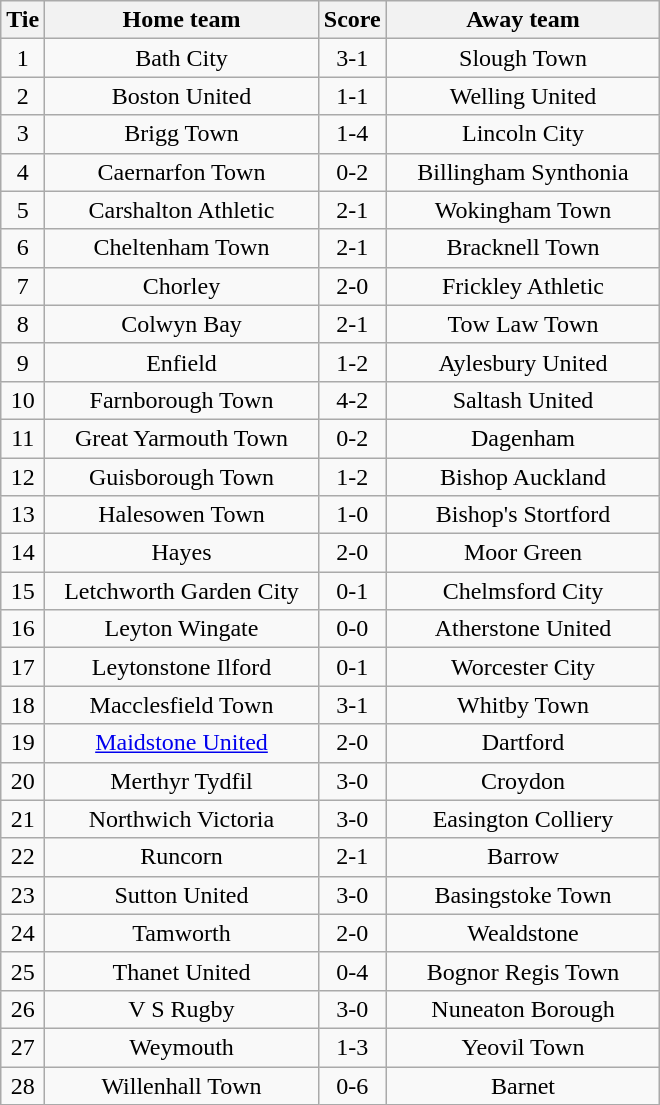<table class="wikitable" style="text-align:center;">
<tr>
<th width=20>Tie</th>
<th width=175>Home team</th>
<th width=20>Score</th>
<th width=175>Away team</th>
</tr>
<tr>
<td>1</td>
<td>Bath City</td>
<td>3-1</td>
<td>Slough Town</td>
</tr>
<tr>
<td>2</td>
<td>Boston United</td>
<td>1-1</td>
<td>Welling United</td>
</tr>
<tr>
<td>3</td>
<td>Brigg Town</td>
<td>1-4</td>
<td>Lincoln City</td>
</tr>
<tr>
<td>4</td>
<td>Caernarfon Town</td>
<td>0-2</td>
<td>Billingham Synthonia</td>
</tr>
<tr>
<td>5</td>
<td>Carshalton Athletic</td>
<td>2-1</td>
<td>Wokingham Town</td>
</tr>
<tr>
<td>6</td>
<td>Cheltenham Town</td>
<td>2-1</td>
<td>Bracknell Town</td>
</tr>
<tr>
<td>7</td>
<td>Chorley</td>
<td>2-0</td>
<td>Frickley Athletic</td>
</tr>
<tr>
<td>8</td>
<td>Colwyn Bay</td>
<td>2-1</td>
<td>Tow Law Town</td>
</tr>
<tr>
<td>9</td>
<td>Enfield</td>
<td>1-2</td>
<td>Aylesbury United</td>
</tr>
<tr>
<td>10</td>
<td>Farnborough Town</td>
<td>4-2</td>
<td>Saltash United</td>
</tr>
<tr>
<td>11</td>
<td>Great Yarmouth Town</td>
<td>0-2</td>
<td>Dagenham</td>
</tr>
<tr>
<td>12</td>
<td>Guisborough Town</td>
<td>1-2</td>
<td>Bishop Auckland</td>
</tr>
<tr>
<td>13</td>
<td>Halesowen Town</td>
<td>1-0</td>
<td>Bishop's Stortford</td>
</tr>
<tr>
<td>14</td>
<td>Hayes</td>
<td>2-0</td>
<td>Moor Green</td>
</tr>
<tr>
<td>15</td>
<td>Letchworth Garden City</td>
<td>0-1</td>
<td>Chelmsford City</td>
</tr>
<tr>
<td>16</td>
<td>Leyton Wingate</td>
<td>0-0</td>
<td>Atherstone United</td>
</tr>
<tr>
<td>17</td>
<td>Leytonstone Ilford</td>
<td>0-1</td>
<td>Worcester City</td>
</tr>
<tr>
<td>18</td>
<td>Macclesfield Town</td>
<td>3-1</td>
<td>Whitby Town</td>
</tr>
<tr>
<td>19</td>
<td><a href='#'>Maidstone United</a></td>
<td>2-0</td>
<td>Dartford</td>
</tr>
<tr>
<td>20</td>
<td>Merthyr Tydfil</td>
<td>3-0</td>
<td>Croydon</td>
</tr>
<tr>
<td>21</td>
<td>Northwich Victoria</td>
<td>3-0</td>
<td>Easington Colliery</td>
</tr>
<tr>
<td>22</td>
<td>Runcorn</td>
<td>2-1</td>
<td>Barrow</td>
</tr>
<tr>
<td>23</td>
<td>Sutton United</td>
<td>3-0</td>
<td>Basingstoke Town</td>
</tr>
<tr>
<td>24</td>
<td>Tamworth</td>
<td>2-0</td>
<td>Wealdstone</td>
</tr>
<tr>
<td>25</td>
<td>Thanet United</td>
<td>0-4</td>
<td>Bognor Regis Town</td>
</tr>
<tr>
<td>26</td>
<td>V S Rugby</td>
<td>3-0</td>
<td>Nuneaton Borough</td>
</tr>
<tr>
<td>27</td>
<td>Weymouth</td>
<td>1-3</td>
<td>Yeovil Town</td>
</tr>
<tr>
<td>28</td>
<td>Willenhall Town</td>
<td>0-6</td>
<td>Barnet</td>
</tr>
</table>
